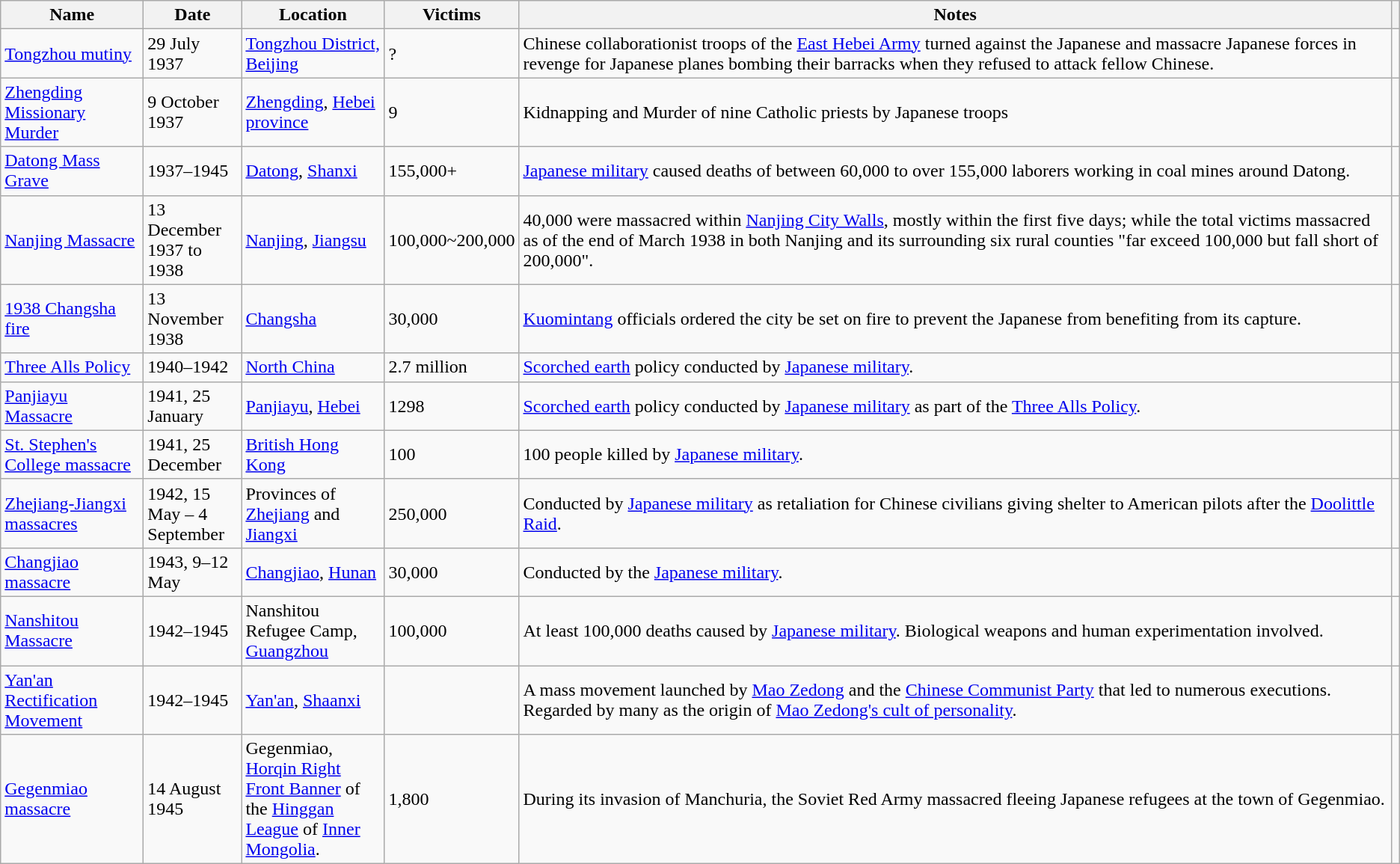<table class="sortable wikitable">
<tr>
<th style="width:120px;">Name</th>
<th style="width:80px;">Date</th>
<th style="width:120px;">Location</th>
<th style="width:75px;">Victims</th>
<th class="unsortable">Notes</th>
<th class="unsortable"></th>
</tr>
<tr>
<td><a href='#'>Tongzhou mutiny</a></td>
<td>29 July 1937</td>
<td><a href='#'>Tongzhou District, Beijing</a></td>
<td>?</td>
<td>Chinese collaborationist troops of the <a href='#'>East Hebei Army</a> turned against the Japanese and massacre Japanese forces in revenge for Japanese planes bombing their barracks when they refused to attack fellow Chinese.</td>
<td></td>
</tr>
<tr>
<td><a href='#'>Zhengding Missionary Murder</a></td>
<td>9 October 1937</td>
<td><a href='#'>Zhengding</a>, <a href='#'>Hebei province</a></td>
<td>9</td>
<td>Kidnapping and Murder of nine Catholic priests by Japanese troops</td>
<td></td>
</tr>
<tr>
<td><a href='#'>Datong Mass Grave</a></td>
<td>1937–1945</td>
<td><a href='#'>Datong</a>, <a href='#'>Shanxi</a></td>
<td>155,000+</td>
<td><a href='#'>Japanese military</a> caused deaths of between 60,000 to over 155,000 laborers working in coal mines around Datong.</td>
<td></td>
</tr>
<tr>
<td><a href='#'>Nanjing Massacre</a></td>
<td>13 December 1937 to 1938</td>
<td><a href='#'>Nanjing</a>, <a href='#'>Jiangsu</a></td>
<td> 100,000~200,000</td>
<td>40,000 were massacred within <a href='#'>Nanjing City Walls</a>, mostly within the first five days; while the total victims massacred as of the end of March 1938 in both Nanjing and its surrounding six rural counties "far exceed 100,000 but fall short of 200,000".</td>
<td></td>
</tr>
<tr>
<td><a href='#'>1938 Changsha fire</a></td>
<td>13 November 1938</td>
<td><a href='#'>Changsha</a></td>
<td>30,000</td>
<td><a href='#'>Kuomintang</a> officials ordered the city be set on fire to prevent the Japanese from benefiting from its capture.</td>
<td></td>
</tr>
<tr>
<td><a href='#'>Three Alls Policy</a></td>
<td>1940–1942</td>
<td><a href='#'>North China</a></td>
<td>2.7 million</td>
<td><a href='#'>Scorched earth</a> policy conducted by <a href='#'>Japanese military</a>.</td>
<td></td>
</tr>
<tr>
<td><a href='#'>Panjiayu Massacre</a></td>
<td>1941, 25 January</td>
<td><a href='#'>Panjiayu</a>, <a href='#'>Hebei</a></td>
<td>1298</td>
<td><a href='#'>Scorched earth</a> policy conducted by <a href='#'>Japanese military</a> as part of the <a href='#'>Three Alls Policy</a>.</td>
<td></td>
</tr>
<tr>
<td><a href='#'>St. Stephen's College massacre</a></td>
<td>1941, 25 December</td>
<td><a href='#'>British Hong Kong</a></td>
<td>100</td>
<td>100 people killed by <a href='#'>Japanese military</a>.</td>
<td></td>
</tr>
<tr>
<td><a href='#'>Zhejiang-Jiangxi massacres</a></td>
<td>1942, 15 May – 4 September</td>
<td>Provinces of <a href='#'>Zhejiang</a> and <a href='#'>Jiangxi</a></td>
<td>250,000</td>
<td>Conducted by <a href='#'>Japanese military</a> as retaliation for Chinese civilians giving shelter to American pilots after the <a href='#'>Doolittle Raid</a>.</td>
<td></td>
</tr>
<tr>
<td><a href='#'>Changjiao massacre</a></td>
<td>1943, 9–12 May</td>
<td><a href='#'>Changjiao</a>, <a href='#'>Hunan</a></td>
<td>30,000</td>
<td>Conducted by the <a href='#'>Japanese military</a>.</td>
<td></td>
</tr>
<tr>
<td><a href='#'>Nanshitou Massacre</a></td>
<td>1942–1945</td>
<td>Nanshitou Refugee Camp, <a href='#'>Guangzhou</a></td>
<td>100,000</td>
<td>At least 100,000 deaths caused by <a href='#'>Japanese military</a>. Biological weapons and human experimentation involved.</td>
<td></td>
</tr>
<tr>
<td><a href='#'>Yan'an Rectification Movement</a></td>
<td>1942–1945</td>
<td><a href='#'>Yan'an</a>, <a href='#'>Shaanxi</a></td>
<td></td>
<td>A mass movement launched by <a href='#'>Mao Zedong</a> and the <a href='#'>Chinese Communist Party</a> that led to numerous executions. Regarded by many as the origin of <a href='#'>Mao Zedong's cult of personality</a>.</td>
<td></td>
</tr>
<tr>
<td><a href='#'>Gegenmiao massacre</a></td>
<td>14 August 1945</td>
<td>Gegenmiao, <a href='#'>Horqin Right Front Banner</a> of the <a href='#'>Hinggan League</a> of <a href='#'>Inner Mongolia</a>.</td>
<td>1,800</td>
<td>During its invasion of Manchuria, the Soviet Red Army massacred fleeing Japanese refugees at the town of Gegenmiao.</td>
<td></td>
</tr>
</table>
